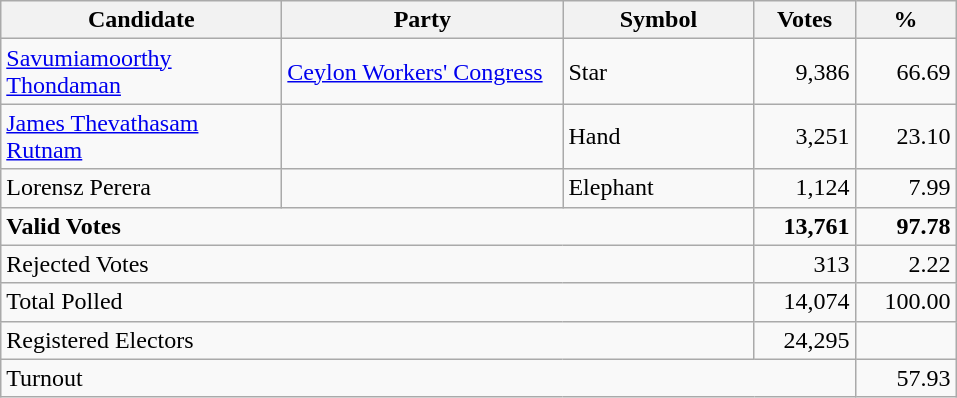<table class="wikitable" border="1" style="text-align:right;">
<tr>
<th align=left width="180">Candidate</th>
<th align=left width="180">Party</th>
<th align=left width="120">Symbol</th>
<th align=left width="60">Votes</th>
<th align=left width="60">%</th>
</tr>
<tr>
<td align=left><a href='#'>Savumiamoorthy Thondaman</a></td>
<td align=left><a href='#'>Ceylon Workers' Congress</a></td>
<td align=left>Star</td>
<td align=right>9,386</td>
<td align=right>66.69</td>
</tr>
<tr>
<td align=left><a href='#'>James Thevathasam Rutnam</a></td>
<td></td>
<td align=left>Hand</td>
<td align=right>3,251</td>
<td align=right>23.10</td>
</tr>
<tr>
<td align=left>Lorensz Perera</td>
<td></td>
<td align=left>Elephant</td>
<td align=right>1,124</td>
<td align=right>7.99</td>
</tr>
<tr>
<td align=left colspan=3><strong>Valid Votes</strong></td>
<td align=right><strong>13,761</strong></td>
<td align=right><strong>97.78</strong></td>
</tr>
<tr>
<td align=left colspan=3>Rejected Votes</td>
<td align=right>313</td>
<td align=right>2.22</td>
</tr>
<tr>
<td align=left colspan=3>Total Polled</td>
<td align=right>14,074</td>
<td align=right>100.00</td>
</tr>
<tr>
<td align=left colspan=3>Registered Electors</td>
<td align=right>24,295</td>
<td></td>
</tr>
<tr>
<td align=left colspan=4>Turnout</td>
<td align=right>57.93</td>
</tr>
</table>
